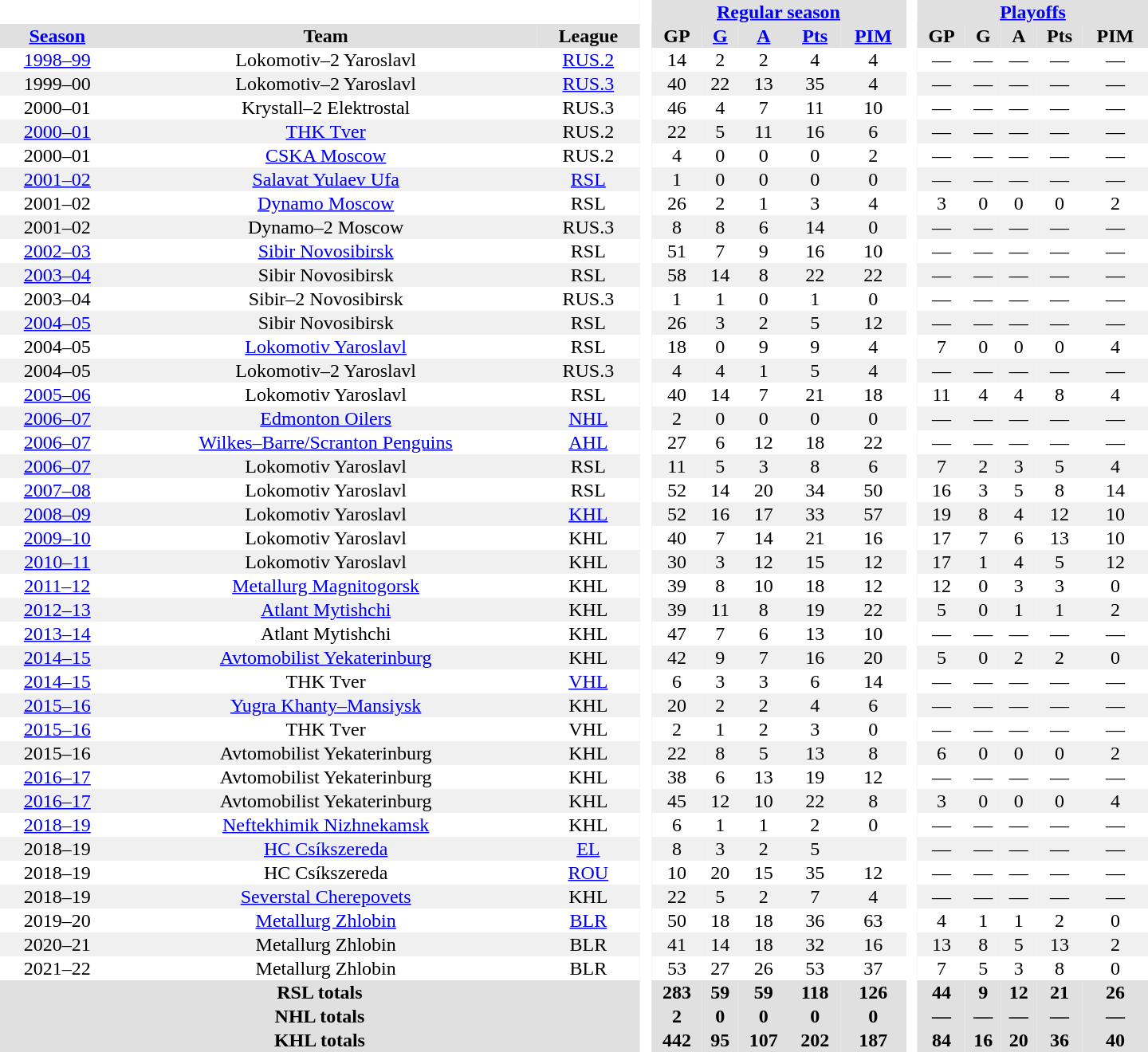<table border="0" cellpadding="1" cellspacing="0" style="text-align:center; width:60em;">
<tr style="background:#e0e0e0;">
<th colspan="3"  bgcolor="#ffffff"> </th>
<th rowspan="99" bgcolor="#ffffff"> </th>
<th colspan="5"><a href='#'>Regular season</a></th>
<th rowspan="99" bgcolor="#ffffff"> </th>
<th colspan="5"><a href='#'>Playoffs</a></th>
</tr>
<tr style="background:#e0e0e0;">
<th><a href='#'>Season</a></th>
<th>Team</th>
<th>League</th>
<th>GP</th>
<th><a href='#'>G</a></th>
<th><a href='#'>A</a></th>
<th><a href='#'>Pts</a></th>
<th><a href='#'>PIM</a></th>
<th>GP</th>
<th>G</th>
<th>A</th>
<th>Pts</th>
<th>PIM</th>
</tr>
<tr>
<td><a href='#'>1998–99</a></td>
<td>Lokomotiv–2 Yaroslavl</td>
<td><a href='#'>RUS.2</a></td>
<td>14</td>
<td>2</td>
<td>2</td>
<td>4</td>
<td>4</td>
<td>—</td>
<td>—</td>
<td>—</td>
<td>—</td>
<td>—</td>
</tr>
<tr bgcolor="#f0f0f0">
<td>1999–00</td>
<td>Lokomotiv–2 Yaroslavl</td>
<td><a href='#'>RUS.3</a></td>
<td>40</td>
<td>22</td>
<td>13</td>
<td>35</td>
<td>4</td>
<td>—</td>
<td>—</td>
<td>—</td>
<td>—</td>
<td>—</td>
</tr>
<tr>
<td>2000–01</td>
<td>Krystall–2 Elektrostal</td>
<td>RUS.3</td>
<td>46</td>
<td>4</td>
<td>7</td>
<td>11</td>
<td>10</td>
<td>—</td>
<td>—</td>
<td>—</td>
<td>—</td>
<td>—</td>
</tr>
<tr bgcolor="#f0f0f0">
<td><a href='#'>2000–01</a></td>
<td><a href='#'>THK Tver</a></td>
<td>RUS.2</td>
<td>22</td>
<td>5</td>
<td>11</td>
<td>16</td>
<td>6</td>
<td>—</td>
<td>—</td>
<td>—</td>
<td>—</td>
<td>—</td>
</tr>
<tr>
<td>2000–01</td>
<td><a href='#'>CSKA Moscow</a></td>
<td>RUS.2</td>
<td>4</td>
<td>0</td>
<td>0</td>
<td>0</td>
<td>2</td>
<td>—</td>
<td>—</td>
<td>—</td>
<td>—</td>
<td>—</td>
</tr>
<tr bgcolor="#f0f0f0">
<td><a href='#'>2001–02</a></td>
<td><a href='#'>Salavat Yulaev Ufa</a></td>
<td><a href='#'>RSL</a></td>
<td>1</td>
<td>0</td>
<td>0</td>
<td>0</td>
<td>0</td>
<td>—</td>
<td>—</td>
<td>—</td>
<td>—</td>
<td>—</td>
</tr>
<tr>
<td>2001–02</td>
<td><a href='#'>Dynamo Moscow</a></td>
<td>RSL</td>
<td>26</td>
<td>2</td>
<td>1</td>
<td>3</td>
<td>4</td>
<td>3</td>
<td>0</td>
<td>0</td>
<td>0</td>
<td>2</td>
</tr>
<tr bgcolor="#f0f0f0">
<td>2001–02</td>
<td>Dynamo–2 Moscow</td>
<td>RUS.3</td>
<td>8</td>
<td>8</td>
<td>6</td>
<td>14</td>
<td>0</td>
<td>—</td>
<td>—</td>
<td>—</td>
<td>—</td>
<td>—</td>
</tr>
<tr>
<td><a href='#'>2002–03</a></td>
<td><a href='#'>Sibir Novosibirsk</a></td>
<td>RSL</td>
<td>51</td>
<td>7</td>
<td>9</td>
<td>16</td>
<td>10</td>
<td>—</td>
<td>—</td>
<td>—</td>
<td>—</td>
<td>—</td>
</tr>
<tr bgcolor="#f0f0f0">
<td><a href='#'>2003–04</a></td>
<td>Sibir Novosibirsk</td>
<td>RSL</td>
<td>58</td>
<td>14</td>
<td>8</td>
<td>22</td>
<td>22</td>
<td>—</td>
<td>—</td>
<td>—</td>
<td>—</td>
<td>—</td>
</tr>
<tr>
<td>2003–04</td>
<td>Sibir–2 Novosibirsk</td>
<td>RUS.3</td>
<td>1</td>
<td>1</td>
<td>0</td>
<td>1</td>
<td>0</td>
<td>—</td>
<td>—</td>
<td>—</td>
<td>—</td>
<td>—</td>
</tr>
<tr bgcolor="#f0f0f0">
<td><a href='#'>2004–05</a></td>
<td>Sibir Novosibirsk</td>
<td>RSL</td>
<td>26</td>
<td>3</td>
<td>2</td>
<td>5</td>
<td>12</td>
<td>—</td>
<td>—</td>
<td>—</td>
<td>—</td>
<td>—</td>
</tr>
<tr>
<td>2004–05</td>
<td><a href='#'>Lokomotiv Yaroslavl</a></td>
<td>RSL</td>
<td>18</td>
<td>0</td>
<td>9</td>
<td>9</td>
<td>4</td>
<td>7</td>
<td>0</td>
<td>0</td>
<td>0</td>
<td>4</td>
</tr>
<tr bgcolor="#f0f0f0">
<td>2004–05</td>
<td>Lokomotiv–2 Yaroslavl</td>
<td>RUS.3</td>
<td>4</td>
<td>4</td>
<td>1</td>
<td>5</td>
<td>4</td>
<td>—</td>
<td>—</td>
<td>—</td>
<td>—</td>
<td>—</td>
</tr>
<tr>
<td><a href='#'>2005–06</a></td>
<td>Lokomotiv Yaroslavl</td>
<td>RSL</td>
<td>40</td>
<td>14</td>
<td>7</td>
<td>21</td>
<td>18</td>
<td>11</td>
<td>4</td>
<td>4</td>
<td>8</td>
<td>4</td>
</tr>
<tr bgcolor="#f0f0f0">
<td><a href='#'>2006–07</a></td>
<td><a href='#'>Edmonton Oilers</a></td>
<td><a href='#'>NHL</a></td>
<td>2</td>
<td>0</td>
<td>0</td>
<td>0</td>
<td>0</td>
<td>—</td>
<td>—</td>
<td>—</td>
<td>—</td>
<td>—</td>
</tr>
<tr>
<td><a href='#'>2006–07</a></td>
<td><a href='#'>Wilkes–Barre/Scranton Penguins</a></td>
<td><a href='#'>AHL</a></td>
<td>27</td>
<td>6</td>
<td>12</td>
<td>18</td>
<td>22</td>
<td>—</td>
<td>—</td>
<td>—</td>
<td>—</td>
<td>—</td>
</tr>
<tr bgcolor="#f0f0f0">
<td><a href='#'>2006–07</a></td>
<td>Lokomotiv Yaroslavl</td>
<td>RSL</td>
<td>11</td>
<td>5</td>
<td>3</td>
<td>8</td>
<td>6</td>
<td>7</td>
<td>2</td>
<td>3</td>
<td>5</td>
<td>4</td>
</tr>
<tr>
<td><a href='#'>2007–08</a></td>
<td>Lokomotiv Yaroslavl</td>
<td>RSL</td>
<td>52</td>
<td>14</td>
<td>20</td>
<td>34</td>
<td>50</td>
<td>16</td>
<td>3</td>
<td>5</td>
<td>8</td>
<td>14</td>
</tr>
<tr bgcolor="#f0f0f0">
<td><a href='#'>2008–09</a></td>
<td>Lokomotiv Yaroslavl</td>
<td><a href='#'>KHL</a></td>
<td>52</td>
<td>16</td>
<td>17</td>
<td>33</td>
<td>57</td>
<td>19</td>
<td>8</td>
<td>4</td>
<td>12</td>
<td>10</td>
</tr>
<tr>
<td><a href='#'>2009–10</a></td>
<td>Lokomotiv Yaroslavl</td>
<td>KHL</td>
<td>40</td>
<td>7</td>
<td>14</td>
<td>21</td>
<td>16</td>
<td>17</td>
<td>7</td>
<td>6</td>
<td>13</td>
<td>10</td>
</tr>
<tr bgcolor="#f0f0f0">
<td><a href='#'>2010–11</a></td>
<td>Lokomotiv Yaroslavl</td>
<td>KHL</td>
<td>30</td>
<td>3</td>
<td>12</td>
<td>15</td>
<td>12</td>
<td>17</td>
<td>1</td>
<td>4</td>
<td>5</td>
<td>12</td>
</tr>
<tr>
<td><a href='#'>2011–12</a></td>
<td><a href='#'>Metallurg Magnitogorsk</a></td>
<td>KHL</td>
<td>39</td>
<td>8</td>
<td>10</td>
<td>18</td>
<td>12</td>
<td>12</td>
<td>0</td>
<td>3</td>
<td>3</td>
<td>0</td>
</tr>
<tr bgcolor="#f0f0f0">
<td><a href='#'>2012–13</a></td>
<td><a href='#'>Atlant Mytishchi</a></td>
<td>KHL</td>
<td>39</td>
<td>11</td>
<td>8</td>
<td>19</td>
<td>22</td>
<td>5</td>
<td>0</td>
<td>1</td>
<td>1</td>
<td>2</td>
</tr>
<tr>
<td><a href='#'>2013–14</a></td>
<td>Atlant Mytishchi</td>
<td>KHL</td>
<td>47</td>
<td>7</td>
<td>6</td>
<td>13</td>
<td>10</td>
<td>—</td>
<td>—</td>
<td>—</td>
<td>—</td>
<td>—</td>
</tr>
<tr bgcolor="#f0f0f0">
<td><a href='#'>2014–15</a></td>
<td><a href='#'>Avtomobilist Yekaterinburg</a></td>
<td>KHL</td>
<td>42</td>
<td>9</td>
<td>7</td>
<td>16</td>
<td>20</td>
<td>5</td>
<td>0</td>
<td>2</td>
<td>2</td>
<td>0</td>
</tr>
<tr>
<td><a href='#'>2014–15</a></td>
<td>THK Tver</td>
<td><a href='#'>VHL</a></td>
<td>6</td>
<td>3</td>
<td>3</td>
<td>6</td>
<td>14</td>
<td>—</td>
<td>—</td>
<td>—</td>
<td>—</td>
<td>—</td>
</tr>
<tr bgcolor="#f0f0f0">
<td><a href='#'>2015–16</a></td>
<td><a href='#'>Yugra Khanty–Mansiysk</a></td>
<td>KHL</td>
<td>20</td>
<td>2</td>
<td>2</td>
<td>4</td>
<td>6</td>
<td>—</td>
<td>—</td>
<td>—</td>
<td>—</td>
<td>—</td>
</tr>
<tr>
<td><a href='#'>2015–16</a></td>
<td>THK Tver</td>
<td>VHL</td>
<td>2</td>
<td>1</td>
<td>2</td>
<td>3</td>
<td>0</td>
<td>—</td>
<td>—</td>
<td>—</td>
<td>—</td>
<td>—</td>
</tr>
<tr bgcolor="#f0f0f0">
<td>2015–16</td>
<td>Avtomobilist Yekaterinburg</td>
<td>KHL</td>
<td>22</td>
<td>8</td>
<td>5</td>
<td>13</td>
<td>8</td>
<td>6</td>
<td>0</td>
<td>0</td>
<td>0</td>
<td>2</td>
</tr>
<tr>
<td><a href='#'>2016–17</a></td>
<td>Avtomobilist Yekaterinburg</td>
<td>KHL</td>
<td>38</td>
<td>6</td>
<td>13</td>
<td>19</td>
<td>12</td>
<td>—</td>
<td>—</td>
<td>—</td>
<td>—</td>
<td>—</td>
</tr>
<tr bgcolor="#f0f0f0">
<td><a href='#'>2016–17</a></td>
<td>Avtomobilist Yekaterinburg</td>
<td>KHL</td>
<td>45</td>
<td>12</td>
<td>10</td>
<td>22</td>
<td>8</td>
<td>3</td>
<td>0</td>
<td>0</td>
<td>0</td>
<td>4</td>
</tr>
<tr>
<td><a href='#'>2018–19</a></td>
<td><a href='#'>Neftekhimik Nizhnekamsk</a></td>
<td>KHL</td>
<td>6</td>
<td>1</td>
<td>1</td>
<td>2</td>
<td>0</td>
<td>—</td>
<td>—</td>
<td>—</td>
<td>—</td>
<td>—</td>
</tr>
<tr bgcolor="#f0f0f0">
<td>2018–19</td>
<td><a href='#'>HC Csíkszereda</a></td>
<td><a href='#'>EL</a></td>
<td>8</td>
<td>3</td>
<td>2</td>
<td>5</td>
<td></td>
<td>—</td>
<td>—</td>
<td>—</td>
<td>—</td>
<td>—</td>
</tr>
<tr>
<td>2018–19</td>
<td>HC Csíkszereda</td>
<td><a href='#'>ROU</a></td>
<td>10</td>
<td>20</td>
<td>15</td>
<td>35</td>
<td>12</td>
<td>—</td>
<td>—</td>
<td>—</td>
<td>—</td>
<td>—</td>
</tr>
<tr bgcolor="#f0f0f0">
<td>2018–19</td>
<td><a href='#'>Severstal Cherepovets</a></td>
<td>KHL</td>
<td>22</td>
<td>5</td>
<td>2</td>
<td>7</td>
<td>4</td>
<td>—</td>
<td>—</td>
<td>—</td>
<td>—</td>
<td>—</td>
</tr>
<tr>
<td>2019–20</td>
<td><a href='#'>Metallurg Zhlobin</a></td>
<td><a href='#'>BLR</a></td>
<td>50</td>
<td>18</td>
<td>18</td>
<td>36</td>
<td>63</td>
<td>4</td>
<td>1</td>
<td>1</td>
<td>2</td>
<td>0</td>
</tr>
<tr bgcolor="#f0f0f0">
<td>2020–21</td>
<td>Metallurg Zhlobin</td>
<td>BLR</td>
<td>41</td>
<td>14</td>
<td>18</td>
<td>32</td>
<td>16</td>
<td>13</td>
<td>8</td>
<td>5</td>
<td>13</td>
<td>2</td>
</tr>
<tr>
<td>2021–22</td>
<td>Metallurg Zhlobin</td>
<td>BLR</td>
<td>53</td>
<td>27</td>
<td>26</td>
<td>53</td>
<td>37</td>
<td>7</td>
<td>5</td>
<td>3</td>
<td>8</td>
<td>0</td>
</tr>
<tr bgcolor="#e0e0e0">
<th colspan="3">RSL totals</th>
<th>283</th>
<th>59</th>
<th>59</th>
<th>118</th>
<th>126</th>
<th>44</th>
<th>9</th>
<th>12</th>
<th>21</th>
<th>26</th>
</tr>
<tr bgcolor="#e0e0e0">
<th colspan="3">NHL totals</th>
<th>2</th>
<th>0</th>
<th>0</th>
<th>0</th>
<th>0</th>
<th>—</th>
<th>—</th>
<th>—</th>
<th>—</th>
<th>—</th>
</tr>
<tr bgcolor="#e0e0e0">
<th colspan="3">KHL totals</th>
<th>442</th>
<th>95</th>
<th>107</th>
<th>202</th>
<th>187</th>
<th>84</th>
<th>16</th>
<th>20</th>
<th>36</th>
<th>40</th>
</tr>
</table>
